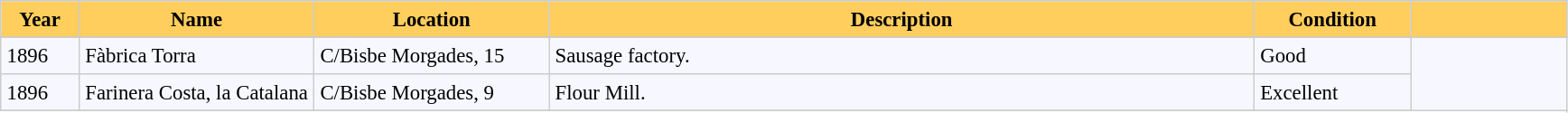<table bgcolor="#f7f8ff" cellpadding="4" cellspacing="0" border="1" style="font-size: 95%; border: #cccccc solid 1px; border-collapse: collapse;">
<tr>
<th width="5%" style="background:#ffce5d;">Year</th>
<th width="15%" style="background:#ffce5d;">Name</th>
<th width="15%" style="background:#ffce5d;">Location</th>
<th width="45%" style="background:#ffce5d;">Description</th>
<th width="10%" style="background:#ffce5d;">Condition</th>
<th width="10%" style="background:#ffce5d;"></th>
</tr>
<tr ---->
</tr>
<tr>
<td>1896</td>
<td>Fàbrica Torra</td>
<td>C/Bisbe Morgades, 15</td>
<td>Sausage factory.</td>
<td>Good</td>
</tr>
<tr>
<td>1896</td>
<td>Farinera Costa, la Catalana</td>
<td>C/Bisbe Morgades, 9</td>
<td>Flour Mill.</td>
<td>Excellent</td>
</tr>
<tr>
</tr>
</table>
